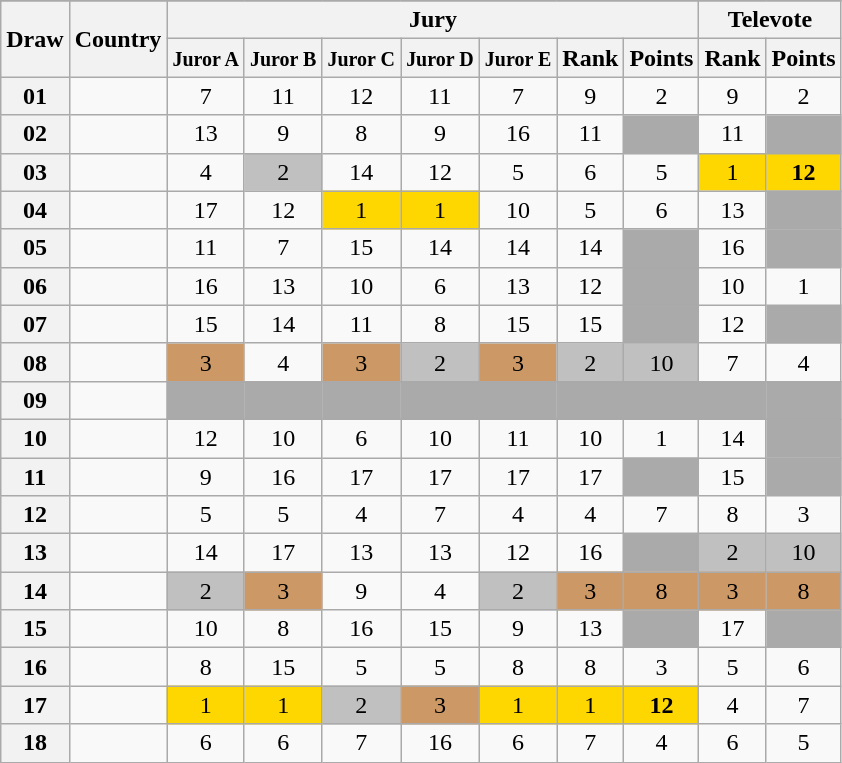<table class="sortable wikitable collapsible plainrowheaders" style="text-align:center;">
<tr>
</tr>
<tr>
<th scope="col" rowspan="2">Draw</th>
<th scope="col" rowspan="2">Country</th>
<th scope="col" colspan="7">Jury</th>
<th scope="col" colspan="2">Televote</th>
</tr>
<tr>
<th scope="col"><small>Juror A</small></th>
<th scope="col"><small>Juror B</small></th>
<th scope="col"><small>Juror C</small></th>
<th scope="col"><small>Juror D</small></th>
<th scope="col"><small>Juror E</small></th>
<th scope="col">Rank</th>
<th scope="col">Points</th>
<th scope="col">Rank</th>
<th scope="col">Points</th>
</tr>
<tr>
<th scope="row" style="text-align:center;">01</th>
<td style="text-align:left;"></td>
<td>7</td>
<td>11</td>
<td>12</td>
<td>11</td>
<td>7</td>
<td>9</td>
<td>2</td>
<td>9</td>
<td>2</td>
</tr>
<tr>
<th scope="row" style="text-align:center;">02</th>
<td style="text-align:left;"></td>
<td>13</td>
<td>9</td>
<td>8</td>
<td>9</td>
<td>16</td>
<td>11</td>
<td style="background:#AAAAAA;"></td>
<td>11</td>
<td style="background:#AAAAAA;"></td>
</tr>
<tr>
<th scope="row" style="text-align:center;">03</th>
<td style="text-align:left;"></td>
<td>4</td>
<td style="background:silver;">2</td>
<td>14</td>
<td>12</td>
<td>5</td>
<td>6</td>
<td>5</td>
<td style="background:gold;">1</td>
<td style="background:gold;"><strong>12</strong></td>
</tr>
<tr>
<th scope="row" style="text-align:center;">04</th>
<td style="text-align:left;"></td>
<td>17</td>
<td>12</td>
<td style="background:gold;">1</td>
<td style="background:gold;">1</td>
<td>10</td>
<td>5</td>
<td>6</td>
<td>13</td>
<td style="background:#AAAAAA;"></td>
</tr>
<tr>
<th scope="row" style="text-align:center;">05</th>
<td style="text-align:left;"></td>
<td>11</td>
<td>7</td>
<td>15</td>
<td>14</td>
<td>14</td>
<td>14</td>
<td style="background:#AAAAAA;"></td>
<td>16</td>
<td style="background:#AAAAAA;"></td>
</tr>
<tr>
<th scope="row" style="text-align:center;">06</th>
<td style="text-align:left;"></td>
<td>16</td>
<td>13</td>
<td>10</td>
<td>6</td>
<td>13</td>
<td>12</td>
<td style="background:#AAAAAA;"></td>
<td>10</td>
<td>1</td>
</tr>
<tr>
<th scope="row" style="text-align:center;">07</th>
<td style="text-align:left;"></td>
<td>15</td>
<td>14</td>
<td>11</td>
<td>8</td>
<td>15</td>
<td>15</td>
<td style="background:#AAAAAA;"></td>
<td>12</td>
<td style="background:#AAAAAA;"></td>
</tr>
<tr>
<th scope="row" style="text-align:center;">08</th>
<td style="text-align:left;"></td>
<td style="background:#CC9966;">3</td>
<td>4</td>
<td style="background:#CC9966;">3</td>
<td style="background:silver;">2</td>
<td style="background:#CC9966;">3</td>
<td style="background:silver;">2</td>
<td style="background:silver;">10</td>
<td>7</td>
<td>4</td>
</tr>
<tr class="sortbottom">
<th scope="row" style="text-align:center;">09</th>
<td style="text-align:left;"></td>
<td style="background:#AAAAAA;"></td>
<td style="background:#AAAAAA;"></td>
<td style="background:#AAAAAA;"></td>
<td style="background:#AAAAAA;"></td>
<td style="background:#AAAAAA;"></td>
<td style="background:#AAAAAA;"></td>
<td style="background:#AAAAAA;"></td>
<td style="background:#AAAAAA;"></td>
<td style="background:#AAAAAA;"></td>
</tr>
<tr>
<th scope="row" style="text-align:center;">10</th>
<td style="text-align:left;"></td>
<td>12</td>
<td>10</td>
<td>6</td>
<td>10</td>
<td>11</td>
<td>10</td>
<td>1</td>
<td>14</td>
<td style="background:#AAAAAA;"></td>
</tr>
<tr>
<th scope="row" style="text-align:center;">11</th>
<td style="text-align:left;"></td>
<td>9</td>
<td>16</td>
<td>17</td>
<td>17</td>
<td>17</td>
<td>17</td>
<td style="background:#AAAAAA;"></td>
<td>15</td>
<td style="background:#AAAAAA;"></td>
</tr>
<tr>
<th scope="row" style="text-align:center;">12</th>
<td style="text-align:left;"></td>
<td>5</td>
<td>5</td>
<td>4</td>
<td>7</td>
<td>4</td>
<td>4</td>
<td>7</td>
<td>8</td>
<td>3</td>
</tr>
<tr>
<th scope="row" style="text-align:center;">13</th>
<td style="text-align:left;"></td>
<td>14</td>
<td>17</td>
<td>13</td>
<td>13</td>
<td>12</td>
<td>16</td>
<td style="background:#AAAAAA;"></td>
<td style="background:silver;">2</td>
<td style="background:silver;">10</td>
</tr>
<tr>
<th scope="row" style="text-align:center;">14</th>
<td style="text-align:left;"></td>
<td style="background:silver;">2</td>
<td style="background:#CC9966;">3</td>
<td>9</td>
<td>4</td>
<td style="background:silver;">2</td>
<td style="background:#CC9966;">3</td>
<td style="background:#CC9966;">8</td>
<td style="background:#CC9966;">3</td>
<td style="background:#CC9966;">8</td>
</tr>
<tr>
<th scope="row" style="text-align:center;">15</th>
<td style="text-align:left;"></td>
<td>10</td>
<td>8</td>
<td>16</td>
<td>15</td>
<td>9</td>
<td>13</td>
<td style="background:#AAAAAA;"></td>
<td>17</td>
<td style="background:#AAAAAA;"></td>
</tr>
<tr>
<th scope="row" style="text-align:center;">16</th>
<td style="text-align:left;"></td>
<td>8</td>
<td>15</td>
<td>5</td>
<td>5</td>
<td>8</td>
<td>8</td>
<td>3</td>
<td>5</td>
<td>6</td>
</tr>
<tr>
<th scope="row" style="text-align:center;">17</th>
<td style="text-align:left;"></td>
<td style="background:gold;">1</td>
<td style="background:gold;">1</td>
<td style="background:silver;">2</td>
<td style="background:#CC9966;">3</td>
<td style="background:gold;">1</td>
<td style="background:gold;">1</td>
<td style="background:gold;"><strong>12</strong></td>
<td>4</td>
<td>7</td>
</tr>
<tr>
<th scope="row" style="text-align:center;">18</th>
<td style="text-align:left;"></td>
<td>6</td>
<td>6</td>
<td>7</td>
<td>16</td>
<td>6</td>
<td>7</td>
<td>4</td>
<td>6</td>
<td>5</td>
</tr>
</table>
